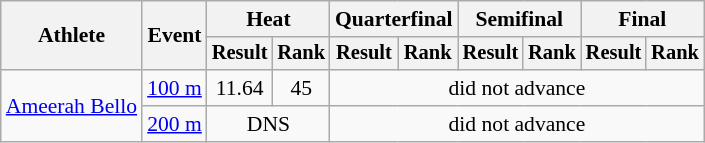<table class=wikitable style="font-size:90%">
<tr>
<th rowspan="2">Athlete</th>
<th rowspan="2">Event</th>
<th colspan="2">Heat</th>
<th colspan="2">Quarterfinal</th>
<th colspan="2">Semifinal</th>
<th colspan="2">Final</th>
</tr>
<tr style="font-size:95%">
<th>Result</th>
<th>Rank</th>
<th>Result</th>
<th>Rank</th>
<th>Result</th>
<th>Rank</th>
<th>Result</th>
<th>Rank</th>
</tr>
<tr align=center>
<td align=left rowspan=2><a href='#'>Ameerah Bello</a></td>
<td align=left><a href='#'>100 m</a></td>
<td>11.64</td>
<td>45</td>
<td colspan=6>did not advance</td>
</tr>
<tr align=center>
<td align=left><a href='#'>200 m</a></td>
<td colspan=2>DNS</td>
<td colspan=6>did not advance</td>
</tr>
</table>
